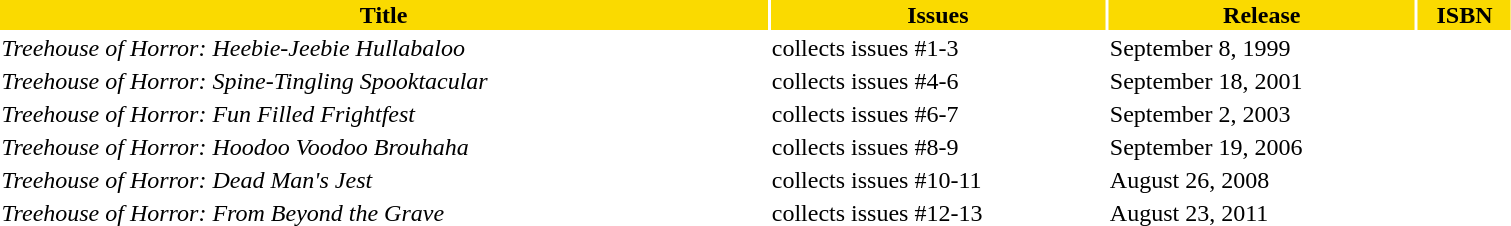<table class="toccolours collapsible" style="width:80%;">
<tr>
<th style="background:#fada00;">Title</th>
<th style="background:#fada00;">Issues</th>
<th style="background:#fada00;">Release</th>
<th style="background:#fada00;">ISBN</th>
</tr>
<tr>
<td><em>Treehouse of Horror: Heebie-Jeebie Hullabaloo</em></td>
<td>collects issues #1-3</td>
<td>September 8, 1999</td>
<td></td>
</tr>
<tr>
<td><em>Treehouse of Horror: Spine-Tingling Spooktacular</em></td>
<td>collects issues #4-6</td>
<td>September 18, 2001</td>
<td></td>
</tr>
<tr>
<td><em>Treehouse of Horror: Fun Filled Frightfest</em></td>
<td>collects issues #6-7</td>
<td>September 2, 2003</td>
<td></td>
</tr>
<tr>
<td><em>Treehouse of Horror: Hoodoo Voodoo Brouhaha</em></td>
<td>collects issues #8-9</td>
<td>September 19, 2006</td>
<td></td>
</tr>
<tr>
<td><em>Treehouse of Horror: Dead Man's Jest</em></td>
<td>collects issues #10-11</td>
<td>August 26, 2008</td>
<td></td>
</tr>
<tr>
<td><em>Treehouse of Horror: From Beyond the Grave</em></td>
<td>collects issues #12-13</td>
<td>August 23, 2011</td>
<td></td>
</tr>
</table>
